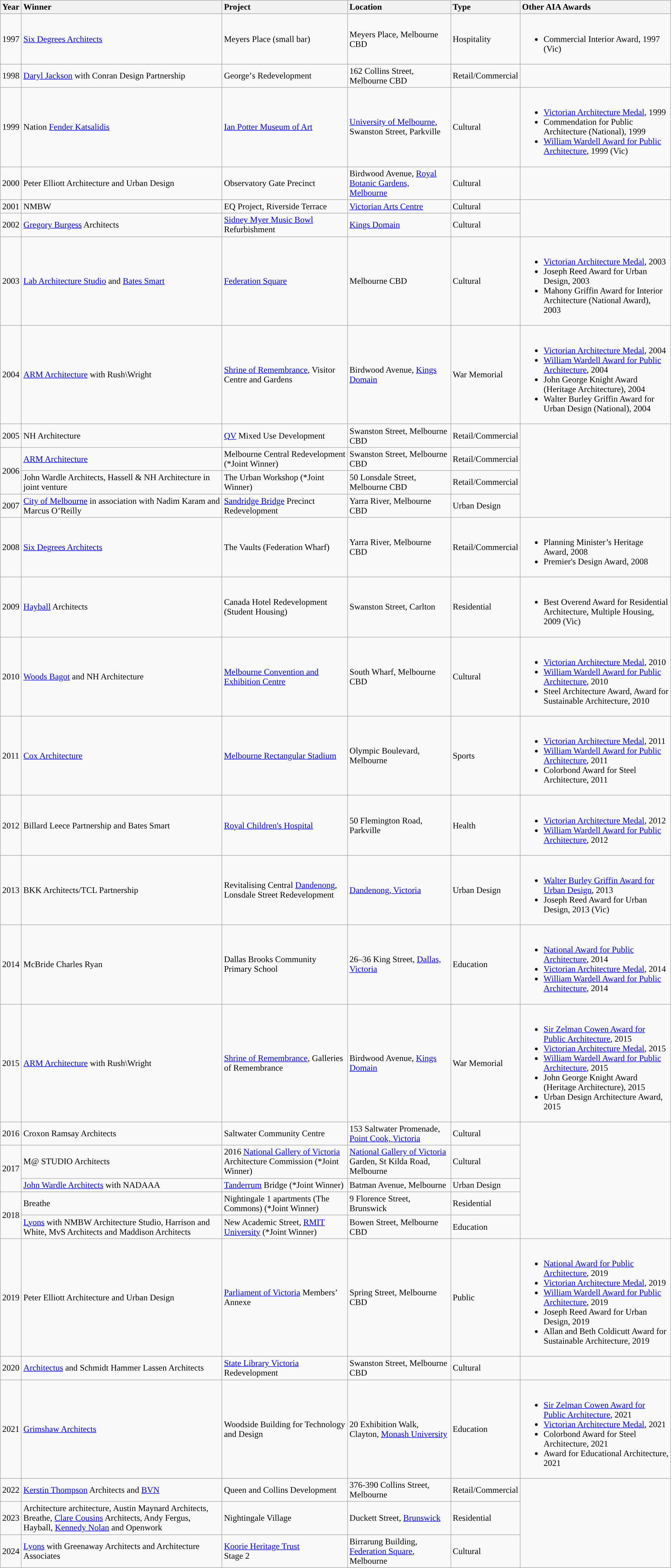<table class="wikitable sortable">
<tr>
<th style="text-align:left;">Year</th>
<th style="text-align:left;">Winner</th>
<th style="text-align:left;">Project</th>
<th style="text-align:left;">Location</th>
<th style="text-align:left;">Type</th>
<th style="text-align:left;">Other AIA Awards</th>
</tr>
<tr>
<td>1997</td>
<td><a href='#'>Six Degrees Architects</a></td>
<td style="text-align:left;">Meyers Place (small bar)</td>
<td>Meyers Place, Melbourne CBD</td>
<td>Hospitality</td>
<td><br><ul><li>Commercial Interior Award, 1997 (Vic)</li></ul></td>
</tr>
<tr>
<td>1998</td>
<td><a href='#'>Daryl Jackson</a> with Conran Design Partnership</td>
<td style="text-align:left;">Georgeʼs Redevelopment</td>
<td>162 Collins Street, Melbourne CBD</td>
<td>Retail/Commercial</td>
<td></td>
</tr>
<tr>
<td>1999</td>
<td>Nation <a href='#'>Fender Katsalidis</a></td>
<td style="text-align:left;"><a href='#'>Ian Potter Museum of Art</a></td>
<td><a href='#'>University of Melbourne</a>, Swanston Street, Parkville</td>
<td>Cultural</td>
<td><br><ul><li><a href='#'>Victorian Architecture Medal</a>, 1999</li><li>Commendation for Public Architecture (National), 1999</li><li><a href='#'>William Wardell Award for Public Architecture</a>, 1999 (Vic)</li></ul></td>
</tr>
<tr>
<td>2000</td>
<td>Peter Elliott Architecture and Urban Design</td>
<td style="text-align:left;">Observatory Gate Precinct</td>
<td>Birdwood Avenue, <a href='#'>Royal Botanic Gardens, Melbourne</a></td>
<td>Cultural</td>
<td></td>
</tr>
<tr>
<td>2001</td>
<td>NMBW</td>
<td style="text-align:left;">EQ Project, Riverside Terrace</td>
<td><a href='#'>Victorian Arts Centre</a></td>
<td>Cultural</td>
</tr>
<tr>
<td>2002</td>
<td><a href='#'>Gregory Burgess</a> Architects</td>
<td style="text-align:left;"><a href='#'>Sidney Myer Music Bowl</a> Refurbishment</td>
<td><a href='#'>Kings Domain</a></td>
<td>Cultural</td>
</tr>
<tr>
<td>2003</td>
<td><a href='#'>Lab Architecture Studio</a> and <a href='#'>Bates Smart</a></td>
<td><a href='#'>Federation Square</a></td>
<td>Melbourne CBD</td>
<td>Cultural</td>
<td><br><ul><li><a href='#'>Victorian Architecture Medal</a>, 2003</li><li>Joseph Reed Award for Urban Design, 2003</li><li>Mahony Griffin Award for Interior Architecture (National Award), 2003</li></ul></td>
</tr>
<tr>
<td>2004</td>
<td><a href='#'>ARM Architecture</a> with Rush\Wright</td>
<td style="text-align:left;"><a href='#'>Shrine of Remembrance</a>, Visitor Centre and Gardens</td>
<td>Birdwood Avenue, <a href='#'>Kings Domain</a></td>
<td>War Memorial</td>
<td><br><ul><li><a href='#'>Victorian Architecture Medal</a>, 2004</li><li><a href='#'>William Wardell Award for Public Architecture</a>, 2004</li><li>John George Knight Award (Heritage Architecture), 2004</li><li>Walter Burley Griffin Award for Urban Design (National), 2004</li></ul></td>
</tr>
<tr>
<td>2005</td>
<td>NH Architecture</td>
<td style="text-align:left;"><a href='#'>QV</a> Mixed Use Development</td>
<td>Swanston Street, Melbourne CBD</td>
<td>Retail/Commercial</td>
</tr>
<tr>
<td rowspan="2">2006</td>
<td><a href='#'>ARM Architecture</a></td>
<td style="text-align:left;">Melbourne Central Redevelopment (*Joint Winner)</td>
<td>Swanston Street, Melbourne CBD</td>
<td>Retail/Commercial</td>
</tr>
<tr>
<td>John Wardle Architects, Hassell & NH Architecture in joint venture</td>
<td style="text-align:left;">The Urban Workshop (*Joint Winner)</td>
<td>50 Lonsdale Street, Melbourne CBD</td>
<td>Retail/Commercial</td>
</tr>
<tr>
<td>2007</td>
<td><a href='#'>City of Melbourne</a> in association with Nadim Karam and Marcus O’Reilly</td>
<td style="text-align:left;"><a href='#'>Sandridge Bridge</a> Precinct Redevelopment</td>
<td>Yarra River, Melbourne CBD</td>
<td>Urban Design</td>
</tr>
<tr>
<td>2008</td>
<td><a href='#'>Six Degrees Architects</a></td>
<td style="text-align:left;">The Vaults (Federation Wharf)</td>
<td>Yarra River, Melbourne CBD</td>
<td>Retail/Commercial</td>
<td><br><ul><li>Planning Minister’s Heritage Award, 2008</li><li>Premier's Design Award, 2008</li></ul></td>
</tr>
<tr>
<td>2009</td>
<td><a href='#'>Hayball</a> Architects</td>
<td style="text-align:left;">Canada Hotel Redevelopment  <br> (Student Housing)</td>
<td>Swanston Street, Carlton</td>
<td>Residential</td>
<td><br><ul><li>Best Overend Award for Residential Architecture, Multiple Housing, 2009 (Vic)</li></ul></td>
</tr>
<tr>
<td>2010</td>
<td><a href='#'>Woods Bagot</a> and NH Architecture</td>
<td style="text-align:left;"><a href='#'>Melbourne Convention and Exhibition Centre</a></td>
<td>South Wharf, Melbourne CBD</td>
<td>Cultural</td>
<td><br><ul><li><a href='#'>Victorian Architecture Medal</a>, 2010</li><li><a href='#'>William Wardell Award for Public Architecture</a>, 2010</li><li>Steel Architecture Award, Award for Sustainable Architecture, 2010</li></ul></td>
</tr>
<tr>
<td>2011</td>
<td><a href='#'>Cox Architecture</a></td>
<td style="text-align:left;"><a href='#'>Melbourne Rectangular Stadium</a></td>
<td>Olympic Boulevard, Melbourne</td>
<td>Sports</td>
<td><br><ul><li><a href='#'>Victorian Architecture Medal</a>, 2011</li><li><a href='#'>William Wardell Award for Public Architecture</a>, 2011</li><li>Colorbond Award for Steel Architecture, 2011</li></ul></td>
</tr>
<tr>
<td>2012</td>
<td>Billard Leece Partnership and Bates Smart</td>
<td style="text-align:left;"><a href='#'>Royal Children's Hospital</a></td>
<td>50 Flemington Road, Parkville</td>
<td>Health</td>
<td><br><ul><li><a href='#'>Victorian Architecture Medal</a>, 2012</li><li><a href='#'>William Wardell Award for Public Architecture</a>, 2012</li></ul></td>
</tr>
<tr>
<td>2013</td>
<td>BKK Architects/TCL Partnership</td>
<td style="text-align:left;">Revitalising Central <a href='#'>Dandenong</a>, Lonsdale Street Redevelopment</td>
<td><a href='#'>Dandenong, Victoria</a></td>
<td>Urban Design</td>
<td><br><ul><li><a href='#'>Walter Burley Griffin Award for Urban Design</a>, 2013</li><li>Joseph Reed Award for Urban Design, 2013 (Vic)</li></ul></td>
</tr>
<tr>
<td>2014</td>
<td>McBride Charles Ryan</td>
<td style="text-align:left;">Dallas Brooks Community Primary School</td>
<td>26–36 King Street, <a href='#'>Dallas, Victoria</a></td>
<td>Education</td>
<td><br><ul><li><a href='#'>National Award for Public Architecture</a>, 2014</li><li><a href='#'>Victorian Architecture Medal</a>, 2014</li><li><a href='#'>William Wardell Award for Public Architecture</a>, 2014</li></ul></td>
</tr>
<tr>
<td>2015</td>
<td><a href='#'>ARM Architecture</a> with Rush\Wright</td>
<td style="text-align:left;"><a href='#'>Shrine of Remembrance</a>, Galleries of Remembrance</td>
<td>Birdwood Avenue, <a href='#'>Kings Domain</a></td>
<td>War Memorial</td>
<td><br><ul><li><a href='#'>Sir Zelman Cowen Award for Public Architecture</a>, 2015</li><li><a href='#'>Victorian Architecture Medal</a>, 2015</li><li><a href='#'>William Wardell Award for Public Architecture</a>, 2015</li><li>John George Knight Award (Heritage Architecture), 2015</li><li>Urban Design Architecture Award, 2015</li></ul></td>
</tr>
<tr>
<td>2016</td>
<td>Croxon Ramsay Architects</td>
<td style="text-align:left;">Saltwater Community Centre</td>
<td>153 Saltwater Promenade, <a href='#'>Point Cook, Victoria</a></td>
<td>Cultural</td>
</tr>
<tr>
<td rowspan="2">2017</td>
<td>M@ STUDIO Architects</td>
<td style="text-align:left;">2016 <a href='#'>National Gallery of Victoria</a> Architecture Commission (*Joint Winner)</td>
<td><a href='#'>National Gallery of Victoria</a> Garden, St Kilda Road, Melbourne</td>
<td>Cultural</td>
</tr>
<tr>
<td><a href='#'>John Wardle Architects</a> with NADAAA</td>
<td style="text-align:left;"><a href='#'>Tanderrum</a> Bridge  (*Joint Winner)</td>
<td>Batman Avenue, Melbourne</td>
<td>Urban Design</td>
</tr>
<tr>
<td rowspan="2">2018</td>
<td>Breathe</td>
<td style="text-align:left;">Nightingale 1 apartments (The Commons) (*Joint Winner)</td>
<td>9 Florence Street, Brunswick</td>
<td>Residential</td>
</tr>
<tr>
<td><a href='#'>Lyons</a> with NMBW Architecture Studio, Harrison and White, MvS Architects and Maddison Architects</td>
<td style="text-align:left;">New Academic Street, <a href='#'>RMIT University</a> (*Joint Winner)</td>
<td>Bowen Street, Melbourne CBD</td>
<td>Education</td>
</tr>
<tr>
<td>2019</td>
<td>Peter Elliott Architecture and Urban Design</td>
<td style="text-align:left;"><a href='#'>Parliament of Victoria</a> Members’ Annexe</td>
<td>Spring Street, Melbourne CBD</td>
<td>Public</td>
<td><br><ul><li><a href='#'>National Award for Public Architecture</a>, 2019</li><li><a href='#'>Victorian Architecture Medal</a>, 2019</li><li><a href='#'>William Wardell Award for Public Architecture</a>, 2019</li><li>Joseph Reed Award for Urban Design, 2019</li><li>Allan and Beth Coldicutt Award for Sustainable Architecture, 2019</li></ul></td>
</tr>
<tr>
<td>2020</td>
<td><a href='#'>Architectus</a> and Schmidt Hammer Lassen Architects</td>
<td style="text-align:left;"><a href='#'>State Library Victoria</a> Redevelopment</td>
<td>Swanston Street, Melbourne CBD</td>
<td>Cultural</td>
</tr>
<tr>
<td>2021</td>
<td><a href='#'>Grimshaw Architects</a></td>
<td style="text-align:left;">Woodside Building for Technology and Design</td>
<td>20 Exhibition Walk, Clayton, <a href='#'>Monash University</a></td>
<td>Education</td>
<td><br><ul><li><a href='#'>Sir Zelman Cowen Award for Public Architecture</a>, 2021</li><li><a href='#'>Victorian Architecture Medal</a>, 2021</li><li>Colorbond Award for Steel Architecture, 2021</li><li>Award for Educational Architecture, 2021</li></ul></td>
</tr>
<tr>
<td>2022</td>
<td><a href='#'>Kerstin Thompson</a> Architects and <a href='#'>BVN</a></td>
<td style="text-align:left;">Queen and Collins Development </td>
<td>376-390 Collins Street, Melbourne</td>
<td>Retail/Commercial</td>
</tr>
<tr>
<td>2023</td>
<td>Architecture architecture, Austin Maynard Architects, Breathe, <a href='#'>Clare Cousins</a> Architects, Andy Fergus, Hayball, <a href='#'>Kennedy Nolan</a> and Openwork</td>
<td style="text-align:left;">Nightingale Village</td>
<td>Duckett Street, <a href='#'>Brunswick</a></td>
<td>Residential</td>
</tr>
<tr>
<td>2024</td>
<td><a href='#'>Lyons</a> with Greenaway Architects and Architecture Associates</td>
<td style="text-align:left;"><a href='#'>Koorie Heritage Trust</a> <br>Stage 2</td>
<td>Birrarung Building, <a href='#'>Federation Square</a>, Melbourne</td>
<td>Cultural</td>
</tr>
</table>
